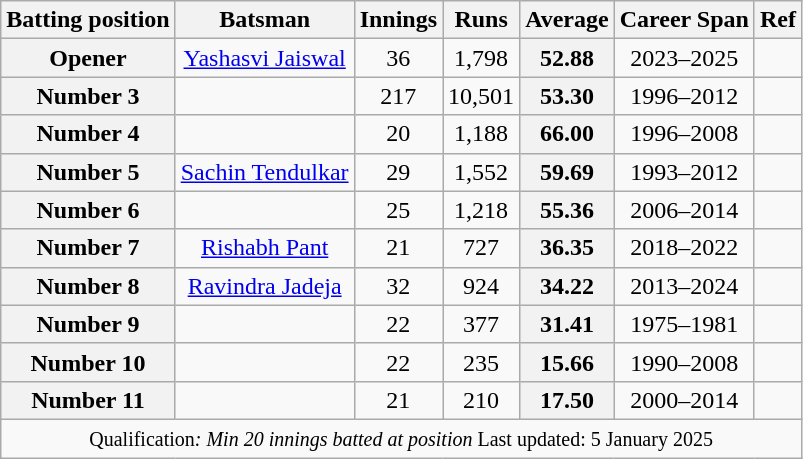<table class="wikitable sortable" style="text-align:center;">
<tr>
<th scope="col">Batting position</th>
<th scope="col">Batsman</th>
<th scope="col">Innings</th>
<th scope="col">Runs</th>
<th scope="col">Average</th>
<th scope="col">Career Span</th>
<th scope="col">Ref</th>
</tr>
<tr>
<th scope="row">Opener</th>
<td><a href='#'>Yashasvi Jaiswal</a></td>
<td>36</td>
<td>1,798</td>
<th>52.88</th>
<td>2023–2025</td>
<td></td>
</tr>
<tr>
<th scope="row">Number 3</th>
<td></td>
<td>217</td>
<td>10,501</td>
<th>53.30</th>
<td>1996–2012</td>
<td></td>
</tr>
<tr>
<th scope="row">Number 4</th>
<td></td>
<td>20</td>
<td>1,188</td>
<th>66.00</th>
<td>1996–2008</td>
<td></td>
</tr>
<tr>
<th scope="row">Number 5</th>
<td><a href='#'>Sachin Tendulkar</a></td>
<td>29</td>
<td>1,552</td>
<th>59.69</th>
<td>1993–2012</td>
<td></td>
</tr>
<tr>
<th scope="row">Number 6</th>
<td></td>
<td>25</td>
<td>1,218</td>
<th>55.36</th>
<td>2006–2014</td>
<td></td>
</tr>
<tr>
<th scope="row">Number 7</th>
<td><a href='#'>Rishabh Pant</a></td>
<td>21</td>
<td>727</td>
<th>36.35</th>
<td>2018–2022</td>
<td></td>
</tr>
<tr>
<th scope="row">Number 8</th>
<td><a href='#'>Ravindra Jadeja</a></td>
<td>32</td>
<td>924</td>
<th>34.22</th>
<td>2013–2024</td>
<td></td>
</tr>
<tr>
<th scope="row">Number 9</th>
<td></td>
<td>22</td>
<td>377</td>
<th>31.41</th>
<td>1975–1981</td>
<td></td>
</tr>
<tr>
<th scope="row">Number 10</th>
<td></td>
<td>22</td>
<td>235</td>
<th>15.66</th>
<td>1990–2008</td>
<td></td>
</tr>
<tr>
<th scope="row">Number 11</th>
<td></td>
<td>21</td>
<td>210</td>
<th>17.50</th>
<td>2000–2014</td>
<td></td>
</tr>
<tr>
<td colspan=7><small>Qualification<em>: Min 20 innings batted at position</em> Last updated: 5 January 2025</small></td>
</tr>
</table>
